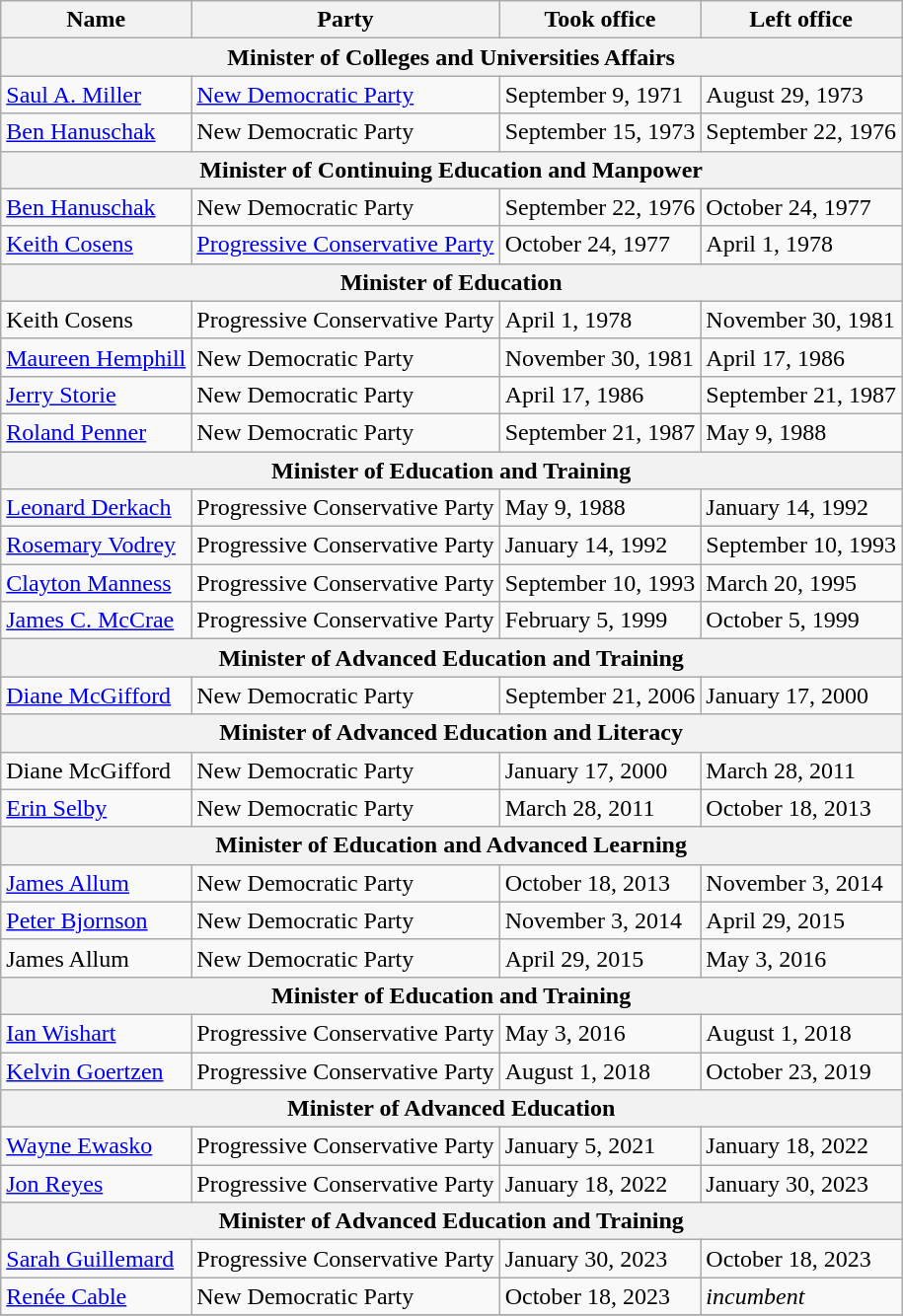<table class="wikitable">
<tr>
<th>Name</th>
<th>Party</th>
<th>Took office</th>
<th>Left office</th>
</tr>
<tr>
<th colspan="4">Minister of Colleges and Universities Affairs</th>
</tr>
<tr>
<td><a href='#'>Saul A. Miller</a></td>
<td><a href='#'>New Democratic Party</a></td>
<td>September 9, 1971</td>
<td>August 29, 1973</td>
</tr>
<tr>
<td><a href='#'>Ben Hanuschak</a></td>
<td>New Democratic Party</td>
<td>September 15, 1973</td>
<td>September 22, 1976</td>
</tr>
<tr>
<th colspan="4">Minister of Continuing Education and Manpower</th>
</tr>
<tr>
<td><a href='#'>Ben Hanuschak</a></td>
<td>New Democratic Party</td>
<td>September 22, 1976</td>
<td>October 24, 1977</td>
</tr>
<tr>
<td><a href='#'>Keith Cosens</a></td>
<td><a href='#'>Progressive Conservative Party</a></td>
<td>October 24, 1977</td>
<td>April 1, 1978</td>
</tr>
<tr>
<th colspan="4">Minister of Education</th>
</tr>
<tr>
<td>Keith Cosens</td>
<td>Progressive Conservative Party</td>
<td>April 1, 1978</td>
<td>November 30, 1981</td>
</tr>
<tr>
<td><a href='#'>Maureen Hemphill</a></td>
<td>New Democratic Party</td>
<td>November 30, 1981</td>
<td>April 17, 1986</td>
</tr>
<tr>
<td><a href='#'>Jerry Storie</a></td>
<td>New Democratic Party</td>
<td>April 17, 1986</td>
<td>September 21, 1987</td>
</tr>
<tr>
<td><a href='#'>Roland Penner</a></td>
<td>New Democratic Party</td>
<td>September 21, 1987</td>
<td>May 9, 1988</td>
</tr>
<tr>
<th colspan="4">Minister of Education and Training</th>
</tr>
<tr>
<td><a href='#'>Leonard Derkach</a></td>
<td>Progressive Conservative Party</td>
<td>May 9, 1988</td>
<td>January 14, 1992</td>
</tr>
<tr>
<td><a href='#'>Rosemary Vodrey</a></td>
<td>Progressive Conservative Party</td>
<td>January 14, 1992</td>
<td>September 10, 1993</td>
</tr>
<tr>
<td><a href='#'>Clayton Manness</a></td>
<td>Progressive Conservative Party</td>
<td>September 10, 1993</td>
<td>March 20, 1995</td>
</tr>
<tr>
<td><a href='#'>James C. McCrae</a></td>
<td>Progressive Conservative Party</td>
<td>February 5, 1999</td>
<td>October 5, 1999</td>
</tr>
<tr>
<th colspan="4">Minister of Advanced Education and Training</th>
</tr>
<tr>
<td><a href='#'>Diane McGifford</a></td>
<td>New Democratic Party</td>
<td>September 21, 2006</td>
<td>January 17, 2000</td>
</tr>
<tr>
<th colspan="4">Minister of Advanced Education and Literacy</th>
</tr>
<tr>
<td>Diane McGifford</td>
<td>New Democratic Party</td>
<td>January 17, 2000</td>
<td>March 28, 2011</td>
</tr>
<tr>
<td><a href='#'>Erin Selby</a></td>
<td>New Democratic Party</td>
<td>March 28, 2011</td>
<td>October 18, 2013</td>
</tr>
<tr>
<th colspan="4">Minister of Education and Advanced Learning</th>
</tr>
<tr>
<td><a href='#'>James Allum</a></td>
<td>New Democratic Party</td>
<td>October 18, 2013</td>
<td>November 3, 2014</td>
</tr>
<tr>
<td><a href='#'>Peter Bjornson</a></td>
<td>New Democratic Party</td>
<td>November 3, 2014</td>
<td>April 29, 2015</td>
</tr>
<tr>
<td>James Allum</td>
<td>New Democratic Party</td>
<td>April 29, 2015</td>
<td>May 3, 2016</td>
</tr>
<tr>
<th colspan="4">Minister of Education and Training</th>
</tr>
<tr>
<td><a href='#'>Ian Wishart</a></td>
<td>Progressive Conservative Party</td>
<td>May 3, 2016</td>
<td>August 1, 2018</td>
</tr>
<tr>
<td><a href='#'>Kelvin Goertzen</a></td>
<td>Progressive Conservative Party</td>
<td>August 1, 2018</td>
<td>October 23, 2019</td>
</tr>
<tr>
<th colspan="4">Minister of Advanced Education</th>
</tr>
<tr>
<td><a href='#'>Wayne Ewasko</a></td>
<td>Progressive Conservative Party</td>
<td>January 5, 2021</td>
<td>January 18, 2022</td>
</tr>
<tr>
<td><a href='#'>Jon Reyes</a></td>
<td>Progressive Conservative Party</td>
<td>January 18, 2022</td>
<td>January 30, 2023</td>
</tr>
<tr>
<th colspan="4">Minister of Advanced Education and Training</th>
</tr>
<tr>
<td><a href='#'>Sarah Guillemard</a></td>
<td>Progressive Conservative Party</td>
<td>January 30, 2023</td>
<td>October 18, 2023</td>
</tr>
<tr>
<td><a href='#'>Renée Cable</a></td>
<td>New Democratic Party</td>
<td>October 18, 2023</td>
<td><em>incumbent</em></td>
</tr>
<tr>
</tr>
</table>
